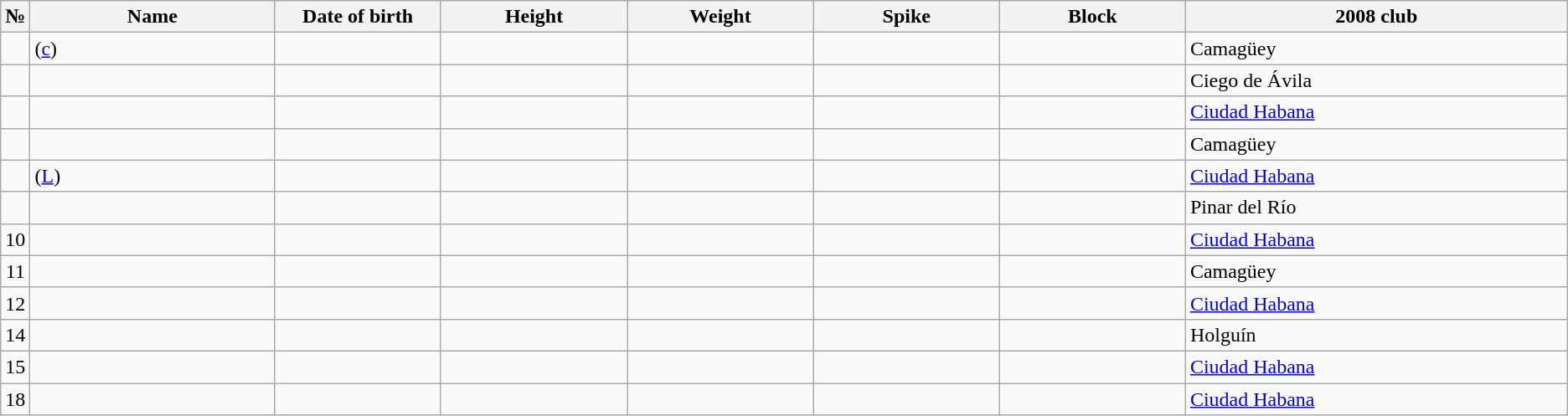<table class="wikitable sortable" style="font-size:100%; text-align:center;">
<tr>
<th>№</th>
<th style="width:12em">Name</th>
<th style="width:8em">Date of birth</th>
<th style="width:9em">Height</th>
<th style="width:9em">Weight</th>
<th style="width:9em">Spike</th>
<th style="width:9em">Block</th>
<th style="width:19em">2008 club</th>
</tr>
<tr>
<td></td>
<td style="text-align:left;"> (<a href='#'>c</a>)</td>
<td style="text-align:right;"></td>
<td></td>
<td></td>
<td></td>
<td></td>
<td style="text-align:left;"> Camagüey</td>
</tr>
<tr>
<td></td>
<td style="text-align:left;"></td>
<td style="text-align:right;"></td>
<td></td>
<td></td>
<td></td>
<td></td>
<td style="text-align:left;"> Ciego de Ávila</td>
</tr>
<tr>
<td></td>
<td style="text-align:left;"></td>
<td style="text-align:right;"></td>
<td></td>
<td></td>
<td></td>
<td></td>
<td style="text-align:left;"> <a href='#'>Ciudad Habana</a></td>
</tr>
<tr>
<td></td>
<td style="text-align:left;"></td>
<td style="text-align:right;"></td>
<td></td>
<td></td>
<td></td>
<td></td>
<td style="text-align:left;"> Camagüey</td>
</tr>
<tr>
<td></td>
<td style="text-align:left;"> (<a href='#'>L</a>)</td>
<td style="text-align:right;"></td>
<td></td>
<td></td>
<td></td>
<td></td>
<td style="text-align:left;"> <a href='#'>Ciudad Habana</a></td>
</tr>
<tr>
<td></td>
<td style="text-align:left;"></td>
<td style="text-align:right;"></td>
<td></td>
<td></td>
<td></td>
<td></td>
<td style="text-align:left;"> Pinar del Río</td>
</tr>
<tr>
<td>10</td>
<td style="text-align:left;"></td>
<td style="text-align:right;"></td>
<td></td>
<td></td>
<td></td>
<td></td>
<td style="text-align:left;"> <a href='#'>Ciudad Habana</a></td>
</tr>
<tr>
<td>11</td>
<td style="text-align:left;"></td>
<td style="text-align:right;"></td>
<td></td>
<td></td>
<td></td>
<td></td>
<td style="text-align:left;"> Camagüey</td>
</tr>
<tr>
<td>12</td>
<td style="text-align:left;"></td>
<td style="text-align:right;"></td>
<td></td>
<td></td>
<td></td>
<td></td>
<td style="text-align:left;"> <a href='#'>Ciudad Habana</a></td>
</tr>
<tr>
<td>14</td>
<td style="text-align:left;"></td>
<td style="text-align:right;"></td>
<td></td>
<td></td>
<td></td>
<td></td>
<td style="text-align:left;"> Holguín</td>
</tr>
<tr>
<td>15</td>
<td style="text-align:left;"></td>
<td style="text-align:right;"></td>
<td></td>
<td></td>
<td></td>
<td></td>
<td style="text-align:left;"> <a href='#'>Ciudad Habana</a></td>
</tr>
<tr>
<td>18</td>
<td style="text-align:left;"></td>
<td style="text-align:right;"></td>
<td></td>
<td></td>
<td></td>
<td></td>
<td style="text-align:left;"> <a href='#'>Ciudad Habana</a></td>
</tr>
</table>
